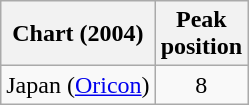<table class="wikitable sortable plainrowheaders">
<tr>
<th scope="col">Chart (2004)</th>
<th scope="col">Peak<br>position</th>
</tr>
<tr>
<td>Japan (<a href='#'>Oricon</a>)</td>
<td style="text-align:center;">8</td>
</tr>
</table>
